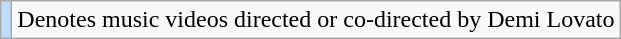<table class="wikitable">
<tr>
<td style="background:#bdf;"></td>
<td>Denotes music videos directed or co-directed by Demi Lovato</td>
</tr>
</table>
